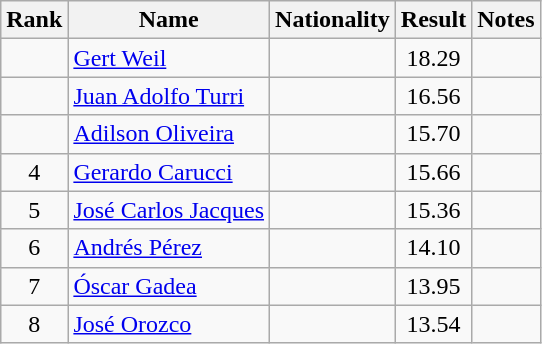<table class="wikitable sortable" style="text-align:center">
<tr>
<th>Rank</th>
<th>Name</th>
<th>Nationality</th>
<th>Result</th>
<th>Notes</th>
</tr>
<tr>
<td></td>
<td align=left><a href='#'>Gert Weil</a></td>
<td align=left></td>
<td>18.29</td>
<td></td>
</tr>
<tr>
<td></td>
<td align=left><a href='#'>Juan Adolfo Turri</a></td>
<td align=left></td>
<td>16.56</td>
<td></td>
</tr>
<tr>
<td></td>
<td align=left><a href='#'>Adilson Oliveira</a></td>
<td align=left></td>
<td>15.70</td>
<td></td>
</tr>
<tr>
<td>4</td>
<td align=left><a href='#'>Gerardo Carucci</a></td>
<td align=left></td>
<td>15.66</td>
<td></td>
</tr>
<tr>
<td>5</td>
<td align=left><a href='#'>José Carlos Jacques</a></td>
<td align=left></td>
<td>15.36</td>
<td></td>
</tr>
<tr>
<td>6</td>
<td align=left><a href='#'>Andrés Pérez</a></td>
<td align=left></td>
<td>14.10</td>
<td></td>
</tr>
<tr>
<td>7</td>
<td align=left><a href='#'>Óscar Gadea</a></td>
<td align=left></td>
<td>13.95</td>
<td></td>
</tr>
<tr>
<td>8</td>
<td align=left><a href='#'>José Orozco</a></td>
<td align=left></td>
<td>13.54</td>
<td></td>
</tr>
</table>
